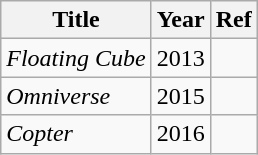<table class="wikitable">
<tr>
<th>Title</th>
<th>Year</th>
<th>Ref</th>
</tr>
<tr>
<td><em>Floating Cube</em></td>
<td>2013</td>
<td></td>
</tr>
<tr>
<td><em>Omniverse</em></td>
<td>2015</td>
<td></td>
</tr>
<tr>
<td><em>Copter</em></td>
<td>2016</td>
<td></td>
</tr>
</table>
